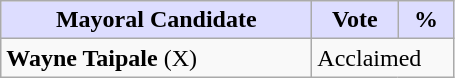<table class="wikitable">
<tr>
<th style="background:#ddf; width:200px;">Mayoral Candidate</th>
<th style="background:#ddf; width:50px;">Vote</th>
<th style="background:#ddf; width:30px;">%</th>
</tr>
<tr>
<td><strong>Wayne Taipale</strong> (X)</td>
<td colspan="2">Acclaimed</td>
</tr>
</table>
